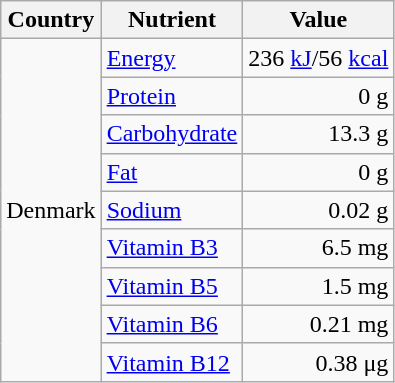<table class="wikitable">
<tr>
<th>Country</th>
<th>Nutrient</th>
<th>Value</th>
</tr>
<tr>
<td rowspan="9" style="text-align:center;">Denmark</td>
<td><a href='#'>Energy</a></td>
<td style="text-align:right;">236 <a href='#'>kJ</a>/56 <a href='#'>kcal</a></td>
</tr>
<tr>
<td><a href='#'>Protein</a></td>
<td style="text-align:right;">0 g</td>
</tr>
<tr>
<td><a href='#'>Carbohydrate</a></td>
<td style="text-align:right;">13.3 g</td>
</tr>
<tr>
<td><a href='#'>Fat</a></td>
<td style="text-align:right;">0 g</td>
</tr>
<tr>
<td><a href='#'>Sodium</a></td>
<td style="text-align:right;">0.02 g</td>
</tr>
<tr>
<td><a href='#'>Vitamin B3</a></td>
<td style="text-align:right;">6.5 mg</td>
</tr>
<tr>
<td><a href='#'>Vitamin B5</a></td>
<td style="text-align:right;">1.5 mg</td>
</tr>
<tr>
<td><a href='#'>Vitamin B6</a></td>
<td style="text-align:right;">0.21 mg</td>
</tr>
<tr>
<td><a href='#'>Vitamin B12</a></td>
<td style="text-align:right;">0.38 μg</td>
</tr>
</table>
